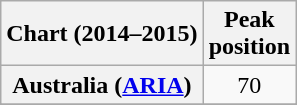<table class="wikitable sortable plainrowheaders" style="text-align:center;">
<tr>
<th scope="col">Chart (2014–2015)</th>
<th scope="col">Peak<br>position</th>
</tr>
<tr>
<th scope="row">Australia (<a href='#'>ARIA</a>)</th>
<td align="center">70</td>
</tr>
<tr>
</tr>
<tr>
</tr>
<tr>
</tr>
<tr>
</tr>
<tr>
</tr>
<tr>
</tr>
</table>
